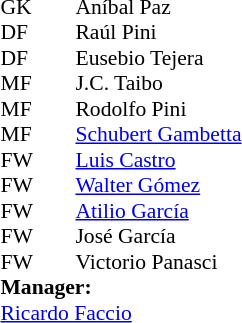<table style="font-size:90%; margin:0.2em auto;" cellspacing="0" cellpadding="0">
<tr>
<th width="25"></th>
<th width="25"></th>
</tr>
<tr>
<td>GK</td>
<td></td>
<td> Aníbal Paz</td>
</tr>
<tr>
<td>DF</td>
<td></td>
<td> Raúl Pini</td>
</tr>
<tr>
<td>DF</td>
<td></td>
<td> Eusebio Tejera</td>
</tr>
<tr>
<td>MF</td>
<td></td>
<td> J.C. Taibo</td>
</tr>
<tr>
<td>MF</td>
<td></td>
<td> Rodolfo Pini</td>
</tr>
<tr>
<td>MF</td>
<td></td>
<td> <a href='#'>Schubert Gambetta</a></td>
</tr>
<tr>
<td>FW</td>
<td></td>
<td> <a href='#'>Luis Castro</a></td>
</tr>
<tr>
<td>FW</td>
<td></td>
<td> <a href='#'>Walter Gómez</a></td>
</tr>
<tr>
<td>FW</td>
<td></td>
<td> <a href='#'>Atilio García</a></td>
</tr>
<tr>
<td>FW</td>
<td></td>
<td> José García</td>
</tr>
<tr>
<td>FW</td>
<td></td>
<td> Victorio Panasci</td>
</tr>
<tr>
<td colspan=3><strong>Manager:</strong></td>
</tr>
<tr>
<td colspan=4> <a href='#'>Ricardo Faccio</a></td>
</tr>
</table>
